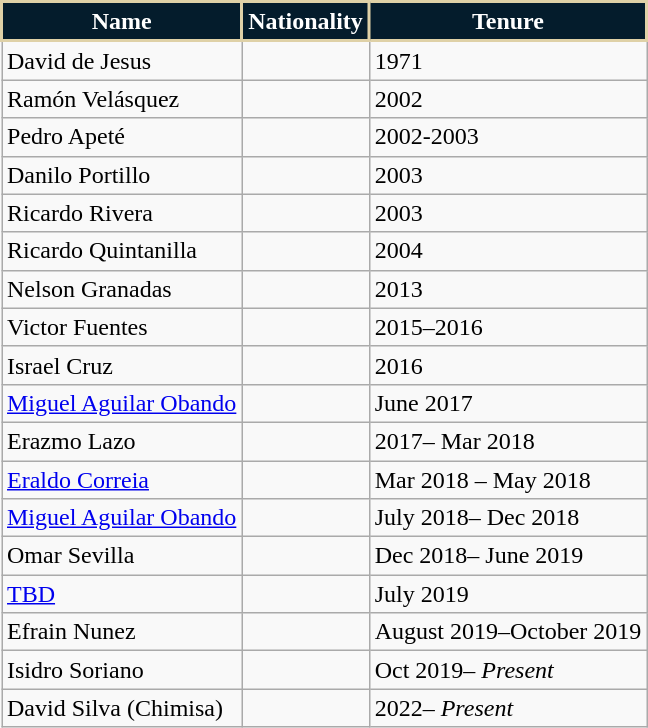<table class="wikitable">
<tr>
<th style="background:#041C2C; color:#FFFFFF; border:2px solid #DFD1A7;" text-align:center;">Name</th>
<th style="background:#041C2C; color:#FFFFFF; border:2px solid #DFD1A7;" text-align:center;">Nationality</th>
<th style="background:#041C2C; color:#FFFFFF; border:2px solid #DFD1A7;" scope="col">Tenure</th>
</tr>
<tr>
<td>David de Jesus</td>
<td></td>
<td>1971</td>
</tr>
<tr>
<td>Ramón Velásquez</td>
<td></td>
<td>2002</td>
</tr>
<tr>
<td>Pedro Apeté</td>
<td></td>
<td>2002-2003</td>
</tr>
<tr>
<td>Danilo Portillo</td>
<td></td>
<td>2003</td>
</tr>
<tr>
<td>Ricardo Rivera</td>
<td></td>
<td>2003</td>
</tr>
<tr>
<td>Ricardo Quintanilla</td>
<td></td>
<td>2004</td>
</tr>
<tr>
<td>Nelson Granadas</td>
<td></td>
<td>2013</td>
</tr>
<tr>
<td>Victor Fuentes</td>
<td></td>
<td>2015–2016</td>
</tr>
<tr>
<td>Israel Cruz</td>
<td></td>
<td>2016</td>
</tr>
<tr>
<td><a href='#'>Miguel Aguilar Obando</a></td>
<td></td>
<td>June 2017</td>
</tr>
<tr>
<td>Erazmo Lazo</td>
<td></td>
<td>2017– Mar 2018</td>
</tr>
<tr>
<td><a href='#'>Eraldo Correia</a></td>
<td></td>
<td>Mar 2018 – May 2018</td>
</tr>
<tr>
<td><a href='#'>Miguel Aguilar Obando</a></td>
<td></td>
<td>July 2018– Dec 2018</td>
</tr>
<tr>
<td>Omar Sevilla</td>
<td></td>
<td>Dec 2018– June 2019</td>
</tr>
<tr>
<td><a href='#'>TBD</a></td>
<td></td>
<td>July 2019</td>
</tr>
<tr>
<td>Efrain Nunez</td>
<td></td>
<td>August 2019–October 2019</td>
</tr>
<tr>
<td>Isidro Soriano</td>
<td></td>
<td>Oct 2019– <em>Present</em></td>
</tr>
<tr>
<td>David Silva (Chimisa)</td>
<td></td>
<td>2022– <em>Present</em></td>
</tr>
</table>
